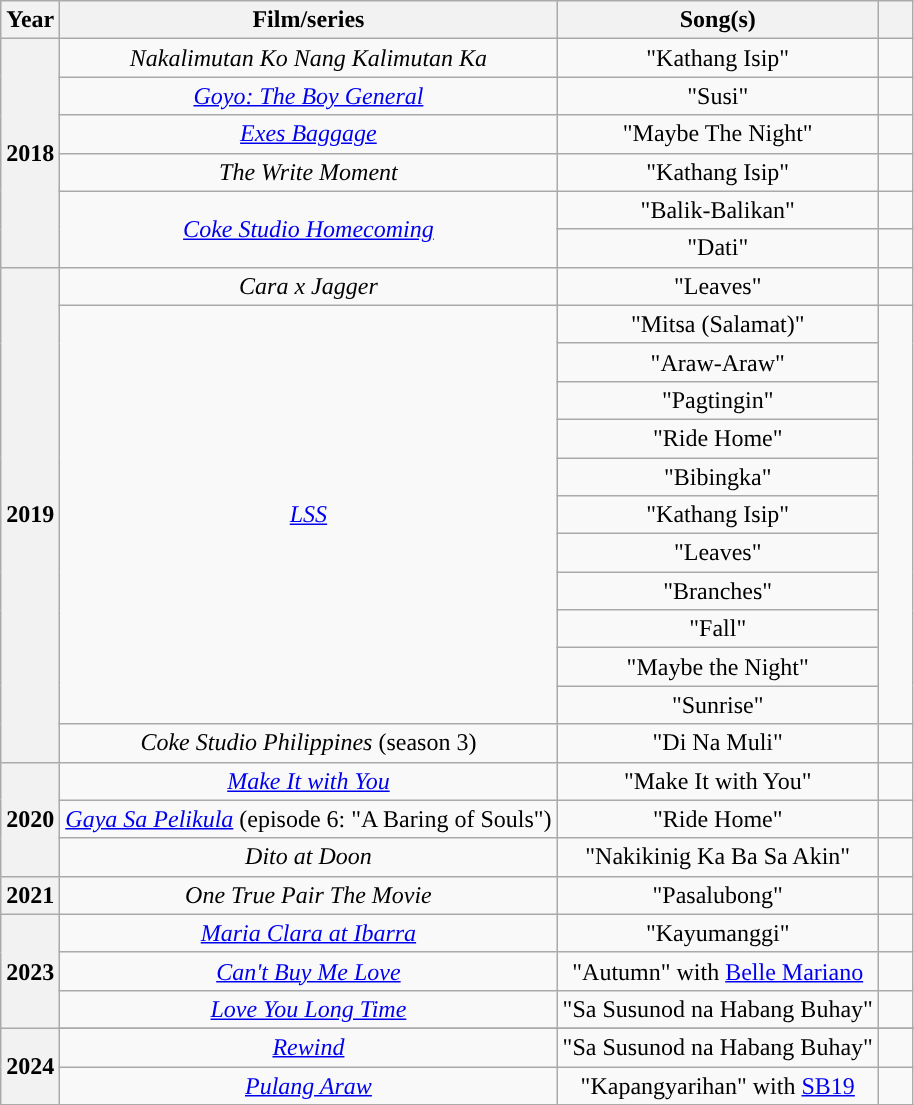<table class="wikitable plainrowheaders" style="text-align:center; font-size:100%">
<tr>
<th scope="col" rowspan="1">Year</th>
<th scope="col" rowspan="1">Film/series</th>
<th scope="col" rowspan="1">Song(s)</th>
<th scope="col" class="unsortable" style="width:1em;"></th>
</tr>
<tr>
<th scope=row rowspan="6">2018</th>
<td><em>Nakalimutan Ko Nang Kalimutan Ka</em></td>
<td>"Kathang Isip"</td>
<td></td>
</tr>
<tr>
<td><em><a href='#'>Goyo: The Boy General</a></em></td>
<td>"Susi"</td>
<td></td>
</tr>
<tr>
<td><em><a href='#'>Exes Baggage</a></em></td>
<td>"Maybe The Night"</td>
<td></td>
</tr>
<tr>
<td><em>The Write Moment</em></td>
<td>"Kathang Isip"</td>
<td></td>
</tr>
<tr>
<td rowspan="2"><em><a href='#'>Coke Studio Homecoming</a></em></td>
<td>"Balik-Balikan"</td>
<td></td>
</tr>
<tr>
<td>"Dati"</td>
<td></td>
</tr>
<tr>
<th scope=row rowspan="13">2019</th>
<td><em>Cara x Jagger</em></td>
<td>"Leaves"</td>
<td></td>
</tr>
<tr>
<td rowspan="11"><em><a href='#'>LSS</a></em></td>
<td>"Mitsa (Salamat)"</td>
<td rowspan="11"></td>
</tr>
<tr>
<td>"Araw-Araw"</td>
</tr>
<tr>
<td>"Pagtingin"</td>
</tr>
<tr>
<td>"Ride Home"</td>
</tr>
<tr>
<td>"Bibingka"</td>
</tr>
<tr>
<td>"Kathang Isip"</td>
</tr>
<tr>
<td>"Leaves"</td>
</tr>
<tr>
<td>"Branches"</td>
</tr>
<tr>
<td>"Fall"</td>
</tr>
<tr>
<td>"Maybe the Night"</td>
</tr>
<tr>
<td>"Sunrise"</td>
</tr>
<tr>
<td><em>Coke Studio Philippines</em> (season 3)</td>
<td>"Di Na Muli"</td>
<td></td>
</tr>
<tr>
<th scope=row rowspan="3">2020</th>
<td><em><a href='#'>Make It with You</a></em></td>
<td>"Make It with You"</td>
<td></td>
</tr>
<tr>
<td><em><a href='#'>Gaya Sa Pelikula</a></em> (episode 6: "A Baring of Souls")</td>
<td>"Ride Home"</td>
<td></td>
</tr>
<tr>
<td><em>Dito at Doon</em></td>
<td>"Nakikinig Ka Ba Sa Akin"</td>
<td></td>
</tr>
<tr>
<th scope=row rowspan="1">2021</th>
<td><em>One True Pair The Movie</em></td>
<td>"Pasalubong"</td>
<td></td>
</tr>
<tr>
<th scope="row" rowspan="3">2023</th>
<td><em><a href='#'>Maria Clara at Ibarra</a></em></td>
<td>"Kayumanggi"</td>
<td></td>
</tr>
<tr>
<td><em><a href='#'>Can't Buy Me Love</a></em></td>
<td>"Autumn" with <a href='#'>Belle Mariano</a></td>
<td></td>
</tr>
<tr>
<td><em><a href='#'>Love You Long Time</a></em></td>
<td rowspan="1">"Sa Susunod na Habang Buhay"</td>
<td></td>
</tr>
<tr>
<th scope="row" rowspan="4">2024</th>
</tr>
<tr>
<td><em><a href='#'>Rewind</a></em></td>
<td rowspan="1">"Sa Susunod na Habang Buhay"</td>
<td></td>
</tr>
<tr>
<td><em><a href='#'>Pulang Araw</a></em></td>
<td rowspan="1">"Kapangyarihan" with <a href='#'>SB19</a></td>
<td></td>
</tr>
</table>
